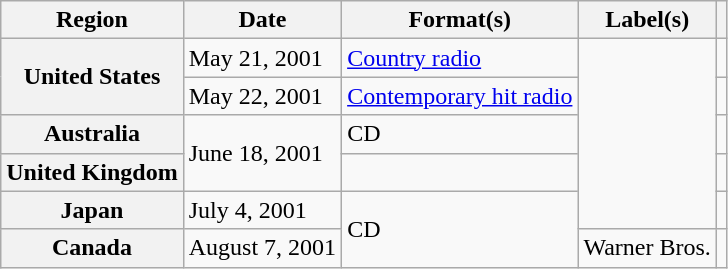<table class="wikitable plainrowheaders">
<tr>
<th scope="col">Region</th>
<th scope="col">Date</th>
<th scope="col">Format(s)</th>
<th scope="col">Label(s)</th>
<th scope="col"></th>
</tr>
<tr>
<th scope="row" rowspan="2">United States</th>
<td>May 21, 2001</td>
<td><a href='#'>Country radio</a></td>
<td rowspan="5"></td>
<td></td>
</tr>
<tr>
<td>May 22, 2001</td>
<td><a href='#'>Contemporary hit radio</a></td>
<td></td>
</tr>
<tr>
<th scope="row">Australia</th>
<td rowspan="2">June 18, 2001</td>
<td>CD</td>
<td></td>
</tr>
<tr>
<th scope="row">United Kingdom</th>
<td></td>
<td></td>
</tr>
<tr>
<th scope="row">Japan</th>
<td>July 4, 2001</td>
<td rowspan="2">CD</td>
<td></td>
</tr>
<tr>
<th scope="row">Canada</th>
<td>August 7, 2001</td>
<td>Warner Bros.</td>
<td></td>
</tr>
</table>
